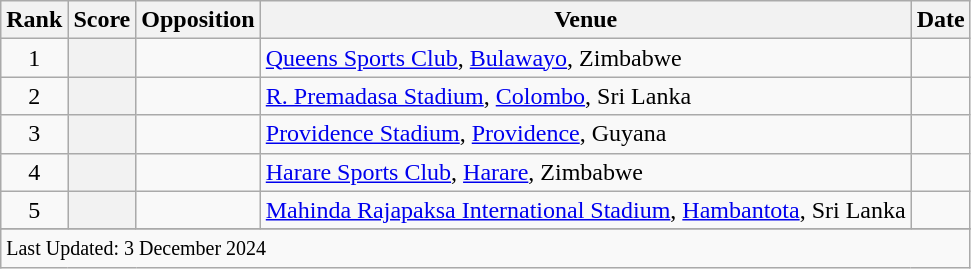<table class="wikitable sortable">
<tr>
<th scope=col>Rank</th>
<th scope=col>Score</th>
<th scope=col>Opposition</th>
<th scope=col>Venue</th>
<th scope=col>Date</th>
</tr>
<tr>
<td align="center">1</td>
<th scope="row" style="text-align:center;"></th>
<td></td>
<td><a href='#'>Queens Sports Club</a>, <a href='#'>Bulawayo</a>, Zimbabwe</td>
<td></td>
</tr>
<tr>
<td align=center>2</td>
<th scope=row style=text-align:center;></th>
<td></td>
<td><a href='#'>R. Premadasa Stadium</a>, <a href='#'>Colombo</a>, Sri Lanka</td>
<td></td>
</tr>
<tr>
<td align=center>3</td>
<th scope=row style=text-align:center;></th>
<td></td>
<td><a href='#'>Providence Stadium</a>, <a href='#'>Providence</a>, Guyana</td>
<td> </td>
</tr>
<tr>
<td align="center">4</td>
<th scope="row" style="text-align:center;"></th>
<td></td>
<td><a href='#'>Harare Sports Club</a>, <a href='#'>Harare</a>, Zimbabwe</td>
<td></td>
</tr>
<tr>
<td align="center">5</td>
<th scope="row" style="text-align:center;"></th>
<td></td>
<td><a href='#'>Mahinda Rajapaksa International Stadium</a>, <a href='#'>Hambantota</a>, Sri Lanka</td>
<td> </td>
</tr>
<tr>
</tr>
<tr class=sortbottom>
<td colspan=5><small>Last Updated: 3 December 2024</small></td>
</tr>
</table>
